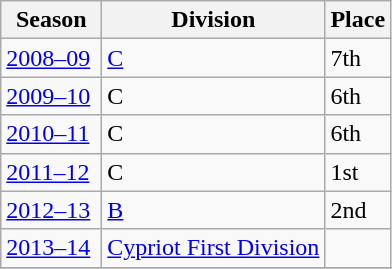<table class="wikitable">
<tr>
<th width="60">Season</th>
<th>Division</th>
<th>Place</th>
</tr>
<tr>
<td><a href='#'>2008–09</a></td>
<td><a href='#'>C</a></td>
<td>7th</td>
</tr>
<tr>
<td><a href='#'>2009–10</a></td>
<td>C</td>
<td>6th</td>
</tr>
<tr>
<td><a href='#'>2010–11</a></td>
<td>C</td>
<td>6th</td>
</tr>
<tr>
<td><a href='#'>2011–12</a></td>
<td>C</td>
<td>1st</td>
</tr>
<tr>
<td><a href='#'>2012–13</a></td>
<td><a href='#'>B</a></td>
<td>2nd</td>
</tr>
<tr>
<td><a href='#'>2013–14</a></td>
<td><a href='#'>Cypriot First Division</a></td>
<td></td>
</tr>
<tr>
</tr>
</table>
